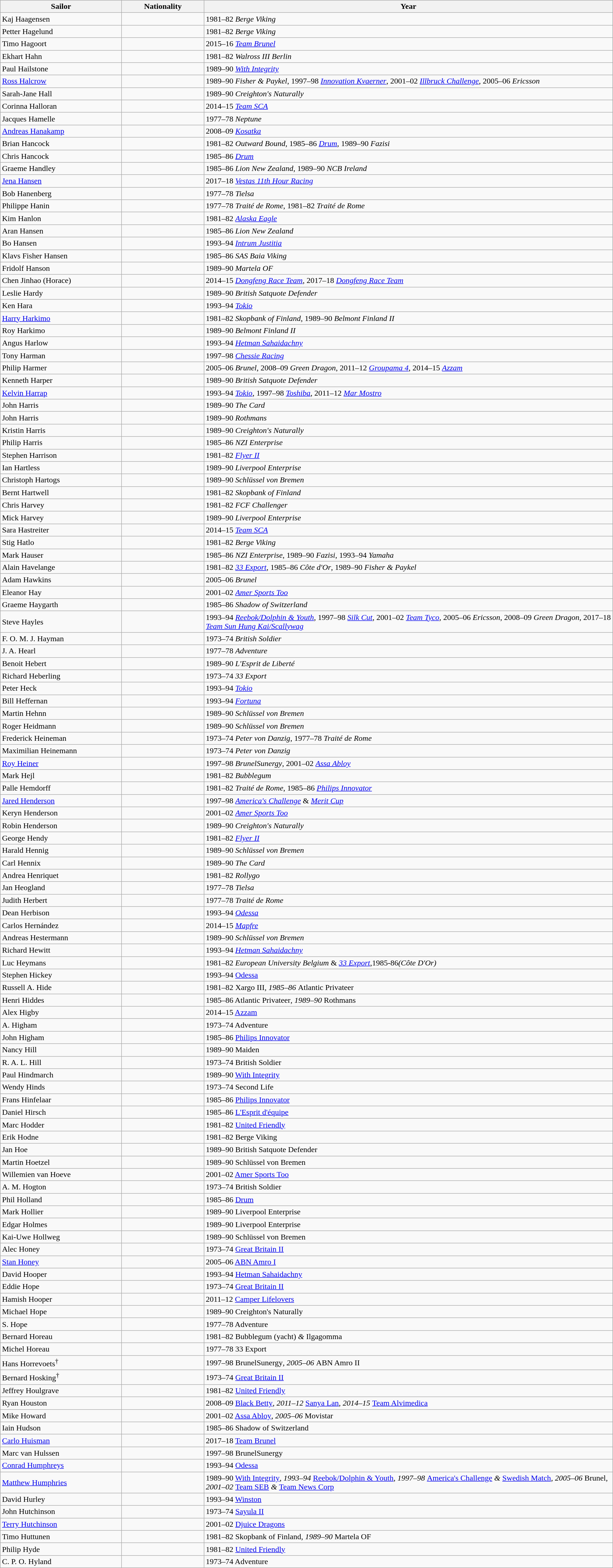<table class=wikitable>
<tr>
<th style="width:15em">Sailor</th>
<th style="width:10em">Nationality</th>
<th>Year</th>
</tr>
<tr>
<td>Kaj Haagensen</td>
<td></td>
<td>1981–82 <em>Berge Viking</em></td>
</tr>
<tr>
<td>Petter Hagelund</td>
<td></td>
<td>1981–82 <em>Berge Viking</em></td>
</tr>
<tr>
<td>Timo Hagoort</td>
<td></td>
<td>2015–16 <em><a href='#'>Team Brunel</a></em></td>
</tr>
<tr>
<td>Ekhart Hahn</td>
<td></td>
<td>1981–82 <em>Walross III Berlin</em></td>
</tr>
<tr>
<td>Paul Hailstone</td>
<td></td>
<td>1989–90 <em><a href='#'>With Integrity</a></em></td>
</tr>
<tr>
<td><a href='#'>Ross Halcrow</a></td>
<td></td>
<td>1989–90 <em>Fisher & Paykel</em>, 1997–98 <em><a href='#'>Innovation Kvaerner</a></em>, 2001–02 <em><a href='#'>Illbruck Challenge</a></em>, 2005–06 <em>Ericsson</em></td>
</tr>
<tr>
<td>Sarah-Jane Hall</td>
<td></td>
<td>1989–90 <em>Creighton's Naturally</em></td>
</tr>
<tr>
<td>Corinna Halloran</td>
<td></td>
<td>2014–15 <em><a href='#'>Team SCA</a></em></td>
</tr>
<tr>
<td>Jacques Hamelle</td>
<td></td>
<td>1977–78 <em>Neptune</em></td>
</tr>
<tr>
<td><a href='#'>Andreas Hanakamp</a></td>
<td></td>
<td>2008–09 <em><a href='#'>Kosatka</a></em></td>
</tr>
<tr>
<td>Brian Hancock</td>
<td></td>
<td>1981–82 <em>Outward Bound</em>, 1985–86 <em><a href='#'>Drum</a></em>, 1989–90 <em>Fazisi</em></td>
</tr>
<tr>
<td>Chris Hancock</td>
<td></td>
<td>1985–86 <em><a href='#'>Drum</a></em></td>
</tr>
<tr>
<td>Graeme Handley</td>
<td></td>
<td>1985–86 <em>Lion New Zealand</em>, 1989–90 <em>NCB Ireland</em></td>
</tr>
<tr>
<td><a href='#'>Jena Hansen</a></td>
<td></td>
<td>2017–18 <em><a href='#'>Vestas 11th Hour Racing</a></em></td>
</tr>
<tr>
<td>Bob Hanenberg</td>
<td></td>
<td>1977–78 <em>Tielsa</em></td>
</tr>
<tr>
<td>Philippe Hanin</td>
<td></td>
<td>1977–78 <em>Traité de Rome</em>, 1981–82 <em>Traité de Rome</em></td>
</tr>
<tr>
<td>Kim Hanlon</td>
<td></td>
<td>1981–82 <em><a href='#'>Alaska Eagle</a></em></td>
</tr>
<tr>
<td>Aran Hansen</td>
<td></td>
<td>1985–86 <em>Lion New Zealand</em></td>
</tr>
<tr>
<td>Bo Hansen</td>
<td></td>
<td>1993–94 <em><a href='#'>Intrum Justitia</a></em></td>
</tr>
<tr>
<td>Klavs Fisher Hansen</td>
<td></td>
<td>1985–86 <em>SAS Baia Viking</em></td>
</tr>
<tr>
<td>Fridolf Hanson</td>
<td></td>
<td>1989–90 <em>Martela OF</em></td>
</tr>
<tr>
<td>Chen Jinhao (Horace)</td>
<td></td>
<td>2014–15 <em><a href='#'>Dongfeng Race Team</a></em>, 2017–18 <em><a href='#'>Dongfeng Race Team</a></em></td>
</tr>
<tr>
<td>Leslie Hardy</td>
<td></td>
<td>1989–90 <em>British Satquote Defender</em></td>
</tr>
<tr>
<td>Ken Hara</td>
<td></td>
<td>1993–94 <em><a href='#'>Tokio</a></em></td>
</tr>
<tr>
<td><a href='#'>Harry Harkimo</a></td>
<td></td>
<td>1981–82 <em>Skopbank of Finland</em>, 1989–90 <em>Belmont Finland II</em></td>
</tr>
<tr>
<td>Roy Harkimo</td>
<td></td>
<td>1989–90 <em>Belmont Finland II</em></td>
</tr>
<tr>
<td>Angus Harlow</td>
<td></td>
<td>1993–94 <em><a href='#'>Hetman Sahaidachny</a></em></td>
</tr>
<tr>
<td>Tony Harman</td>
<td></td>
<td>1997–98 <em><a href='#'>Chessie Racing</a></em></td>
</tr>
<tr>
<td>Philip Harmer</td>
<td></td>
<td>2005–06 <em>Brunel</em>, 2008–09 <em>Green Dragon</em>, 2011–12 <em><a href='#'>Groupama 4</a></em>, 2014–15 <em><a href='#'>Azzam</a></em></td>
</tr>
<tr>
<td>Kenneth Harper</td>
<td></td>
<td>1989–90 <em>British Satquote Defender</em></td>
</tr>
<tr>
<td><a href='#'>Kelvin Harrap</a></td>
<td></td>
<td>1993–94 <em><a href='#'>Tokio</a></em>, 1997–98 <em><a href='#'>Toshiba</a></em>, 2011–12 <em><a href='#'>Mar Mostro</a></em></td>
</tr>
<tr>
<td>John Harris</td>
<td></td>
<td>1989–90 <em>The Card</em></td>
</tr>
<tr>
<td>John Harris</td>
<td></td>
<td>1989–90 <em>Rothmans</em></td>
</tr>
<tr>
<td>Kristin Harris</td>
<td></td>
<td>1989–90 <em>Creighton's Naturally</em></td>
</tr>
<tr>
<td>Philip Harris</td>
<td></td>
<td>1985–86 <em>NZI Enterprise</em></td>
</tr>
<tr>
<td>Stephen Harrison</td>
<td></td>
<td>1981–82 <em><a href='#'>Flyer II</a></em></td>
</tr>
<tr>
<td>Ian Hartless</td>
<td></td>
<td>1989–90 <em>Liverpool Enterprise</em></td>
</tr>
<tr>
<td>Christoph Hartogs</td>
<td></td>
<td>1989–90 <em>Schlüssel von Bremen</em></td>
</tr>
<tr>
<td>Bernt Hartwell</td>
<td></td>
<td>1981–82 <em>Skopbank of Finland</em></td>
</tr>
<tr>
<td>Chris Harvey</td>
<td></td>
<td>1981–82 <em>FCF Challenger</em></td>
</tr>
<tr>
<td>Mick Harvey</td>
<td></td>
<td>1989–90 <em>Liverpool Enterprise</em></td>
</tr>
<tr>
<td>Sara Hastreiter</td>
<td></td>
<td>2014–15 <em><a href='#'>Team SCA</a></em></td>
</tr>
<tr>
<td>Stig Hatlo</td>
<td></td>
<td>1981–82 <em>Berge Viking</em></td>
</tr>
<tr>
<td>Mark Hauser</td>
<td></td>
<td>1985–86 <em>NZI Enterprise</em>, 1989–90 <em>Fazisi</em>, 1993–94 <em>Yamaha</em></td>
</tr>
<tr>
<td>Alain Havelange</td>
<td></td>
<td>1981–82 <em><a href='#'>33 Export</a></em>, 1985–86 <em>Côte d'Or</em>, 1989–90 <em>Fisher & Paykel</em></td>
</tr>
<tr>
<td>Adam Hawkins</td>
<td></td>
<td>2005–06 <em>Brunel</em></td>
</tr>
<tr>
<td>Eleanor Hay</td>
<td></td>
<td>2001–02 <em><a href='#'>Amer Sports Too</a></em></td>
</tr>
<tr>
<td>Graeme Haygarth</td>
<td></td>
<td>1985–86 <em>Shadow of Switzerland</em></td>
</tr>
<tr>
<td>Steve Hayles</td>
<td></td>
<td>1993–94 <em><a href='#'>Reebok/Dolphin & Youth</a></em>, 1997–98 <em><a href='#'>Silk Cut</a></em>, 2001–02 <em><a href='#'>Team Tyco</a></em>, 2005–06 <em>Ericsson</em>, 2008–09 <em>Green Dragon</em>, 2017–18 <em><a href='#'>Team Sun Hung Kai/Scallywag</a></em></td>
</tr>
<tr>
<td>F. O. M. J. Hayman</td>
<td></td>
<td>1973–74 <em>British Soldier</em></td>
</tr>
<tr>
<td>J. A. Hearl</td>
<td></td>
<td>1977–78 <em>Adventure</em></td>
</tr>
<tr>
<td>Benoit Hebert</td>
<td></td>
<td>1989–90 <em>L'Esprit de Liberté</em></td>
</tr>
<tr>
<td>Richard Heberling</td>
<td></td>
<td>1973–74 <em>33 Export</em></td>
</tr>
<tr>
<td>Peter Heck</td>
<td></td>
<td>1993–94 <em><a href='#'>Tokio</a></em></td>
</tr>
<tr>
<td>Bill Heffernan</td>
<td></td>
<td>1993–94 <em><a href='#'>Fortuna</a></em></td>
</tr>
<tr>
<td>Martin Hehnn</td>
<td></td>
<td>1989–90 <em>Schlüssel von Bremen</em></td>
</tr>
<tr>
<td>Roger Heidmann</td>
<td></td>
<td>1989–90 <em>Schlüssel von Bremen</em></td>
</tr>
<tr>
<td>Frederick Heineman</td>
<td></td>
<td>1973–74 <em>Peter von Danzig</em>, 1977–78 <em>Traité de Rome</em></td>
</tr>
<tr>
<td>Maximilian Heinemann</td>
<td></td>
<td>1973–74 <em>Peter von Danzig</em></td>
</tr>
<tr>
<td><a href='#'>Roy Heiner</a></td>
<td></td>
<td>1997–98 <em>BrunelSunergy</em>, 2001–02 <em><a href='#'>Assa Abloy</a></em></td>
</tr>
<tr>
<td>Mark Hejl</td>
<td></td>
<td>1981–82 <em>Bubblegum</em></td>
</tr>
<tr>
<td>Palle Hemdorff</td>
<td></td>
<td>1981–82 <em>Traité de Rome</em>, 1985–86 <em><a href='#'>Philips Innovator</a></em></td>
</tr>
<tr>
<td><a href='#'>Jared Henderson</a></td>
<td></td>
<td>1997–98 <em><a href='#'>America's Challenge</a></em> & <em><a href='#'>Merit Cup</a></em></td>
</tr>
<tr>
<td>Keryn Henderson</td>
<td></td>
<td>2001–02 <em><a href='#'>Amer Sports Too</a></em></td>
</tr>
<tr>
<td>Robin Henderson</td>
<td></td>
<td>1989–90 <em>Creighton's Naturally</em></td>
</tr>
<tr>
<td>George Hendy</td>
<td></td>
<td>1981–82 <em><a href='#'>Flyer II</a></em></td>
</tr>
<tr>
<td>Harald Hennig</td>
<td></td>
<td>1989–90 <em>Schlüssel von Bremen</em></td>
</tr>
<tr>
<td>Carl Hennix</td>
<td></td>
<td>1989–90 <em>The Card</em></td>
</tr>
<tr>
<td>Andrea Henriquet</td>
<td></td>
<td>1981–82 <em>Rollygo</em></td>
</tr>
<tr>
<td>Jan Heogland</td>
<td></td>
<td>1977–78 <em>Tielsa</em></td>
</tr>
<tr>
<td>Judith Herbert</td>
<td></td>
<td>1977–78 <em>Traité de Rome</em></td>
</tr>
<tr>
<td>Dean Herbison</td>
<td></td>
<td>1993–94 <em><a href='#'>Odessa</a></em></td>
</tr>
<tr>
<td>Carlos Hernández</td>
<td></td>
<td>2014–15 <em><a href='#'>Mapfre</a></em></td>
</tr>
<tr>
<td>Andreas Hestermann</td>
<td></td>
<td>1989–90 <em>Schlüssel von Bremen</em></td>
</tr>
<tr>
<td>Richard Hewitt</td>
<td></td>
<td>1993–94 <em><a href='#'>Hetman Sahaidachny</a></em></td>
</tr>
<tr>
<td>Luc Heymans</td>
<td></td>
<td>1981–82 <em>European University Belgium</em> & <em><a href='#'>33 Export</a></em>,1985-86<em>(Côte D'Or)<br></td>
</tr>
<tr>
<td>Stephen Hickey</td>
<td></td>
<td>1993–94 </em><a href='#'>Odessa</a><em></td>
</tr>
<tr>
<td>Russell A. Hide</td>
<td></td>
<td>1981–82 </em>Xargo III<em>, 1985–86 </em>Atlantic Privateer<em></td>
</tr>
<tr>
<td>Henri Hiddes</td>
<td></td>
<td>1985–86 </em>Atlantic Privateer<em>, 1989–90 </em>Rothmans<em></td>
</tr>
<tr>
<td>Alex Higby</td>
<td></td>
<td>2014–15 </em><a href='#'>Azzam</a><em></td>
</tr>
<tr>
<td>A. Higham</td>
<td></td>
<td>1973–74 </em>Adventure<em></td>
</tr>
<tr>
<td>John Higham</td>
<td></td>
<td>1985–86 </em><a href='#'>Philips Innovator</a><em></td>
</tr>
<tr>
<td>Nancy Hill</td>
<td></td>
<td>1989–90 </em>Maiden<em></td>
</tr>
<tr>
<td>R. A. L. Hill</td>
<td></td>
<td>1973–74 </em>British Soldier<em></td>
</tr>
<tr>
<td>Paul Hindmarch</td>
<td></td>
<td>1989–90 </em><a href='#'>With Integrity</a><em></td>
</tr>
<tr>
<td>Wendy Hinds</td>
<td></td>
<td>1973–74 </em>Second Life<em></td>
</tr>
<tr>
<td>Frans Hinfelaar</td>
<td></td>
<td>1985–86 </em><a href='#'>Philips Innovator</a><em></td>
</tr>
<tr>
<td>Daniel Hirsch</td>
<td></td>
<td>1985–86 </em><a href='#'>L'Esprit d'équipe</a><em></td>
</tr>
<tr>
<td>Marc Hodder</td>
<td></td>
<td>1981–82 </em><a href='#'>United Friendly</a><em></td>
</tr>
<tr>
<td>Erik Hodne</td>
<td></td>
<td>1981–82 </em>Berge Viking<em></td>
</tr>
<tr>
<td>Jan Hoe</td>
<td></td>
<td>1989–90 </em>British Satquote Defender<em></td>
</tr>
<tr>
<td>Martin Hoetzel</td>
<td></td>
<td>1989–90 </em>Schlüssel von Bremen<em></td>
</tr>
<tr>
<td>Willemien van Hoeve</td>
<td></td>
<td>2001–02 </em><a href='#'>Amer Sports Too</a><em></td>
</tr>
<tr>
<td>A. M. Hogton</td>
<td></td>
<td>1973–74 </em>British Soldier<em></td>
</tr>
<tr>
<td>Phil Holland</td>
<td></td>
<td>1985–86 </em><a href='#'>Drum</a><em></td>
</tr>
<tr>
<td>Mark Hollier</td>
<td></td>
<td>1989–90 </em>Liverpool Enterprise<em></td>
</tr>
<tr>
<td>Edgar Holmes</td>
<td></td>
<td>1989–90 </em>Liverpool Enterprise<em></td>
</tr>
<tr>
<td>Kai-Uwe Hollweg</td>
<td></td>
<td>1989–90 </em>Schlüssel von Bremen<em></td>
</tr>
<tr>
<td>Alec Honey</td>
<td></td>
<td>1973–74 </em><a href='#'>Great Britain II</a><em></td>
</tr>
<tr>
<td><a href='#'>Stan Honey</a></td>
<td></td>
<td>2005–06 </em><a href='#'>ABN Amro I</a><em></td>
</tr>
<tr>
<td>David Hooper</td>
<td></td>
<td>1993–94 </em><a href='#'>Hetman Sahaidachny</a><em></td>
</tr>
<tr>
<td>Eddie Hope</td>
<td></td>
<td>1973–74 </em><a href='#'>Great Britain II</a><em></td>
</tr>
<tr>
<td>Hamish Hooper</td>
<td></td>
<td>2011–12 </em><a href='#'>Camper Lifelovers</a><em></td>
</tr>
<tr>
<td>Michael Hope</td>
<td></td>
<td>1989–90 </em>Creighton's Naturally<em></td>
</tr>
<tr>
<td>S. Hope</td>
<td></td>
<td>1977–78 </em>Adventure<em></td>
</tr>
<tr>
<td>Bernard Horeau</td>
<td></td>
<td>1981–82 </em> Bubblegum (yacht)<em> & </em>Ilgagomma<em></td>
</tr>
<tr>
<td>Michel Horeau</td>
<td></td>
<td>1977–78 </em>33 Export<em></td>
</tr>
<tr>
<td>Hans Horrevoets<sup>†</sup></td>
<td></td>
<td>1997–98 </em>BrunelSunergy<em>, 2005–06 </em>ABN Amro II<em></td>
</tr>
<tr>
<td>Bernard Hosking<sup>†</sup></td>
<td></td>
<td>1973–74 </em><a href='#'>Great Britain II</a><em></td>
</tr>
<tr>
<td>Jeffrey Houlgrave</td>
<td></td>
<td>1981–82 </em><a href='#'>United Friendly</a><em></td>
</tr>
<tr>
<td>Ryan Houston</td>
<td></td>
<td>2008–09 </em><a href='#'>Black Betty</a><em>, 2011–12 </em><a href='#'>Sanya Lan</a><em>, 2014–15 </em><a href='#'>Team Alvimedica</a><em></td>
</tr>
<tr>
<td>Mike Howard</td>
<td></td>
<td>2001–02 </em><a href='#'>Assa Abloy</a><em>, 2005–06 </em>Movistar<em></td>
</tr>
<tr>
<td>Iain Hudson</td>
<td></td>
<td>1985–86 </em>Shadow of Switzerland<em></td>
</tr>
<tr>
<td><a href='#'>Carlo Huisman</a></td>
<td></td>
<td>2017–18 </em><a href='#'>Team Brunel</a><em></td>
</tr>
<tr>
<td>Marc van Hulssen</td>
<td></td>
<td>1997–98 </em>BrunelSunergy<em></td>
</tr>
<tr>
<td><a href='#'>Conrad Humphreys</a></td>
<td></td>
<td>1993–94 </em><a href='#'>Odessa</a><em></td>
</tr>
<tr>
<td><a href='#'>Matthew Humphries</a></td>
<td></td>
<td>1989–90 </em><a href='#'>With Integrity</a><em>, 1993–94 </em><a href='#'>Reebok/Dolphin & Youth</a><em>, 1997–98 </em><a href='#'>America's Challenge</a><em> & </em><a href='#'>Swedish Match</a><em>, 2005–06 </em>Brunel<em>, 2001–02 </em><a href='#'>Team SEB</a><em> & </em><a href='#'>Team News Corp</a><em></td>
</tr>
<tr>
<td>David Hurley</td>
<td></td>
<td>1993–94 </em><a href='#'>Winston</a><em></td>
</tr>
<tr>
<td>John Hutchinson</td>
<td></td>
<td>1973–74 </em><a href='#'>Sayula II</a><em></td>
</tr>
<tr>
<td><a href='#'>Terry Hutchinson</a></td>
<td></td>
<td>2001–02 </em><a href='#'>Djuice Dragons</a><em></td>
</tr>
<tr>
<td>Timo Huttunen</td>
<td></td>
<td>1981–82 </em>Skopbank of Finland<em>, 1989–90 </em>Martela OF<em></td>
</tr>
<tr>
<td>Philip Hyde</td>
<td></td>
<td>1981–82 </em><a href='#'>United Friendly</a><em></td>
</tr>
<tr>
<td>C. P. O. Hyland</td>
<td></td>
<td>1973–74 </em>Adventure<em></td>
</tr>
</table>
